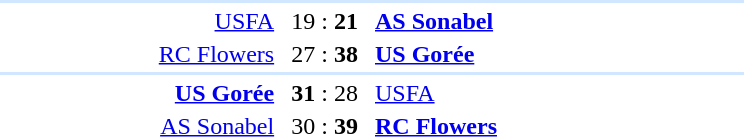<table style="text-align:center" width=500>
<tr>
<th width=30%></th>
<th width=10%></th>
<th width=30%></th>
<th width=10%></th>
</tr>
<tr align="left" bgcolor=#D0E7FF>
<td colspan=4></td>
</tr>
<tr>
<td align="right"><a href='#'>USFA</a> </td>
<td>19 : <strong>21</strong></td>
<td align=left> <strong><a href='#'>AS Sonabel</a></strong></td>
</tr>
<tr>
<td align="right"><a href='#'>RC Flowers</a> </td>
<td>27 : <strong>38</strong></td>
<td align=left> <strong><a href='#'>US Gorée</a></strong></td>
</tr>
<tr align="left" bgcolor=#D0E7FF>
<td colspan=4></td>
</tr>
<tr>
<td align="right"><strong><a href='#'>US Gorée</a></strong> </td>
<td><strong>31</strong> : 28</td>
<td align=left> <a href='#'>USFA</a></td>
</tr>
<tr>
<td align="right"><a href='#'>AS Sonabel</a> </td>
<td>30 : <strong>39</strong></td>
<td align=left> <strong><a href='#'>RC Flowers</a></strong></td>
</tr>
</table>
